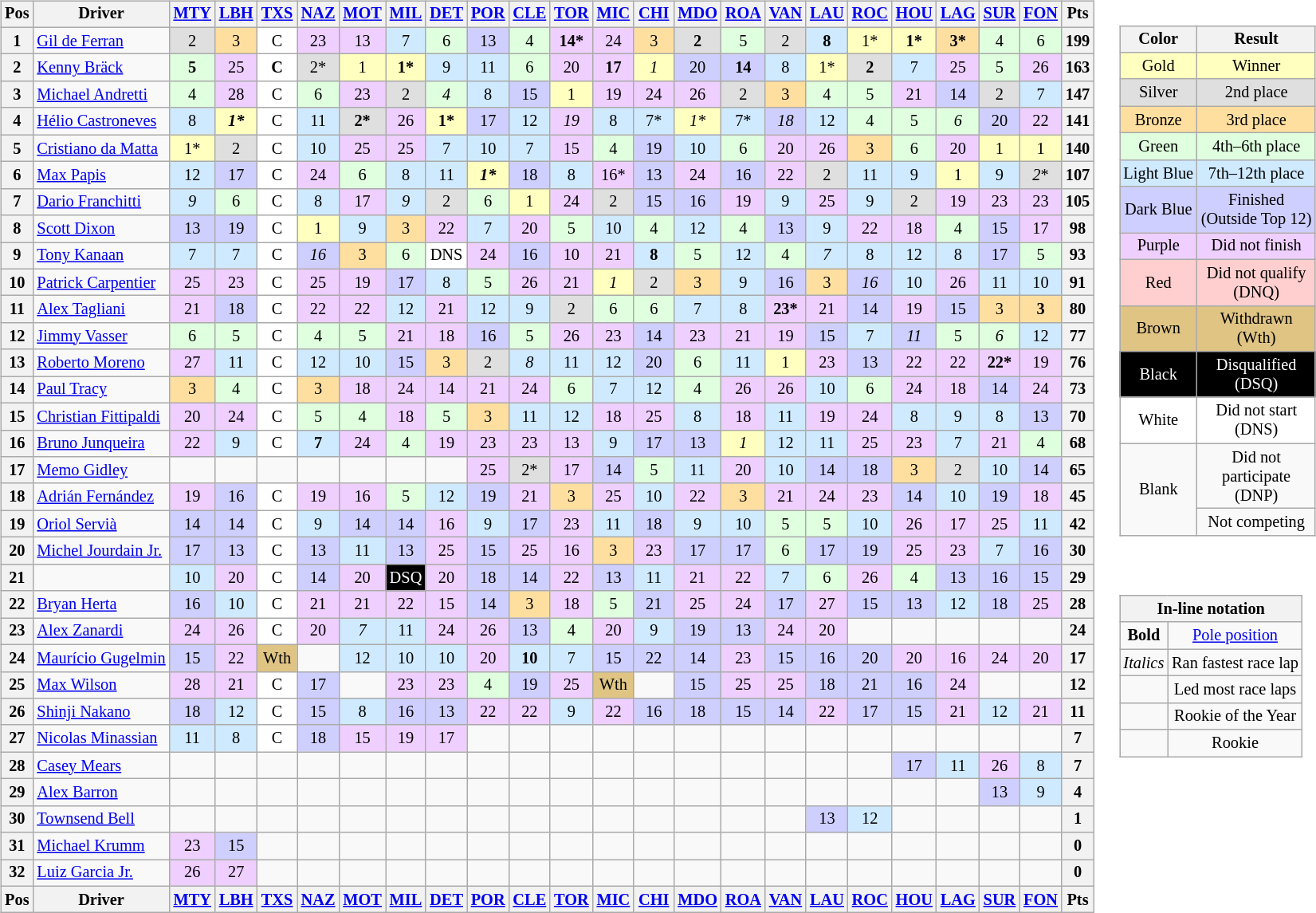<table>
<tr>
<td><br><table class="wikitable" style="font-size: 85%;; text-align:center;">
<tr valign="top">
<th valign="middle">Pos</th>
<th valign="middle">Driver</th>
<th width="27"><a href='#'>MTY</a> </th>
<th width="27"><a href='#'>LBH</a> </th>
<th width="27"><a href='#'>TXS</a> </th>
<th width="27"><a href='#'>NAZ</a> </th>
<th width="27"><a href='#'>MOT</a> </th>
<th width="27"><a href='#'>MIL</a> </th>
<th width="27"><a href='#'>DET</a> </th>
<th width="27"><a href='#'>POR</a> </th>
<th width="27"><a href='#'>CLE</a> </th>
<th width="27"><a href='#'>TOR</a> </th>
<th width="27"><a href='#'>MIC</a> </th>
<th width="27"><a href='#'>CHI</a> </th>
<th width="27"><a href='#'>MDO</a> </th>
<th width="27"><a href='#'>ROA</a> </th>
<th width="27"><a href='#'>VAN</a> </th>
<th width="27"><a href='#'>LAU</a> </th>
<th width="27"><a href='#'>ROC</a> </th>
<th width="27"><a href='#'>HOU</a> </th>
<th width="27"><a href='#'>LAG</a> </th>
<th width="27"><a href='#'>SUR</a> </th>
<th width="27"><a href='#'>FON</a> </th>
<th valign="middle">Pts</th>
</tr>
<tr>
<th>1</th>
<td align="left"> <a href='#'>Gil de Ferran</a></td>
<td style="background:#dfdfdf;">2</td>
<td style="background:#ffdf9f;">3</td>
<td style="background:white;">C</td>
<td style="background:#efcfff;">23</td>
<td style="background:#efcfff;">13</td>
<td style="background:#CFEAFF;">7</td>
<td style="background:#dfffdf;">6</td>
<td style="background:#CFCFFF;">13</td>
<td style="background:#dfffdf;">4</td>
<td style="background:#efcfff;"><strong>14*</strong></td>
<td style="background:#efcfff;">24</td>
<td style="background:#ffdf9f;">3</td>
<td style="background:#dfdfdf;"><strong>2</strong></td>
<td style="background:#dfffdf;">5</td>
<td style="background:#dfdfdf;">2</td>
<td style="background:#CFEAFF;"><strong>8</strong></td>
<td style="background:#ffffbf;">1*</td>
<td style="background:#ffffbf;"><strong>1*</strong></td>
<td style="background:#ffdf9f;"><strong>3*</strong></td>
<td style="background:#dfffdf;">4</td>
<td style="background:#dfffdf;">6</td>
<th>199</th>
</tr>
<tr>
<th>2</th>
<td align="left"> <a href='#'>Kenny Bräck</a></td>
<td style="background:#dfffdf;"><strong>5</strong></td>
<td style="background:#efcfff;">25</td>
<td style="background:white;"><strong>C</strong></td>
<td style="background:#dfdfdf;">2*</td>
<td style="background:#ffffbf;">1</td>
<td style="background:#ffffbf;"><strong>1*</strong></td>
<td style="background:#CFEAFF;">9</td>
<td style="background:#CFEAFF;">11</td>
<td style="background:#dfffdf;">6</td>
<td style="background:#efcfff;">20</td>
<td style="background:#efcfff;"><strong>17</strong></td>
<td style="background:#ffffbf;"><em>1</em></td>
<td style="background:#CFCFFF;">20</td>
<td style="background:#CFCFFF;"><strong>14</strong></td>
<td style="background:#CFEAFF;">8</td>
<td style="background:#ffffbf;">1*</td>
<td style="background:#dfdfdf;"><strong>2</strong></td>
<td style="background:#CFEAFF;">7</td>
<td style="background:#efcfff;">25</td>
<td style="background:#dfffdf;">5</td>
<td style="background:#efcfff;">26</td>
<th>163</th>
</tr>
<tr>
<th>3</th>
<td align="left"> <a href='#'>Michael Andretti</a></td>
<td style="background:#dfffdf;">4</td>
<td style="background:#efcfff;">28</td>
<td style="background:white;">C</td>
<td style="background:#dfffdf;">6</td>
<td style="background:#efcfff;">23</td>
<td style="background:#dfdfdf;">2</td>
<td style="background:#dfffdf;"><em>4</em></td>
<td style="background:#CFEAFF;">8</td>
<td style="background:#CFCFFF;">15</td>
<td style="background:#ffffbf;">1</td>
<td style="background:#efcfff;">19</td>
<td style="background:#efcfff;">24</td>
<td style="background:#efcfff;">26</td>
<td style="background:#dfdfdf;">2</td>
<td style="background:#ffdf9f;">3</td>
<td style="background:#dfffdf;">4</td>
<td style="background:#dfffdf;">5</td>
<td style="background:#efcfff;">21</td>
<td style="background:#CFCFFF;">14</td>
<td style="background:#dfdfdf;">2</td>
<td style="background:#CFEAFF;">7</td>
<th>147</th>
</tr>
<tr>
<th>4</th>
<td align="left"> <a href='#'>Hélio Castroneves</a></td>
<td style="background:#CFEAFF;">8</td>
<td style="background:#ffffbf;"><strong><em>1*</em></strong></td>
<td style="background:white;">C</td>
<td style="background:#CFEAFF;">11</td>
<td style="background:#dfdfdf;"><strong>2*</strong></td>
<td style="background:#efcfff;">26</td>
<td style="background:#ffffbf;"><strong>1*</strong></td>
<td style="background:#CFCFFF;">17</td>
<td style="background:#CFEAFF;">12</td>
<td style="background:#efcfff;"><em>19</em></td>
<td style="background:#CFEAFF;">8</td>
<td style="background:#CFEAFF;">7*</td>
<td style="background:#ffffbf;"><em>1*</em></td>
<td style="background:#CFEAFF;">7*</td>
<td style="background:#CFCFFF;"><em>18</em></td>
<td style="background:#CFEAFF;">12</td>
<td style="background:#dfffdf;">4</td>
<td style="background:#dfffdf;">5</td>
<td style="background:#dfffdf;"><em>6</em></td>
<td style="background:#CFCFFF;">20</td>
<td style="background:#efcfff;">22</td>
<th>141</th>
</tr>
<tr>
<th>5</th>
<td align="left"> <a href='#'>Cristiano da Matta</a></td>
<td style="background:#ffffbf;">1*</td>
<td style="background:#dfdfdf;">2</td>
<td style="background:white;">C</td>
<td style="background:#CFEAFF;">10</td>
<td style="background:#efcfff;">25</td>
<td style="background:#efcfff;">25</td>
<td style="background:#CFEAFF;">7</td>
<td style="background:#CFEAFF;">10</td>
<td style="background:#CFEAFF;">7</td>
<td style="background:#efcfff;">15</td>
<td style="background:#dfffdf;">4</td>
<td style="background:#CFCFFF;">19</td>
<td style="background:#CFEAFF;">10</td>
<td style="background:#dfffdf;">6</td>
<td style="background:#efcfff;">20</td>
<td style="background:#efcfff;">26</td>
<td style="background:#ffdf9f;">3</td>
<td style="background:#dfffdf;">6</td>
<td style="background:#efcfff;">20</td>
<td style="background:#ffffbf;">1</td>
<td style="background:#ffffbf;">1</td>
<th>140</th>
</tr>
<tr>
<th>6</th>
<td align="left"> <a href='#'>Max Papis</a></td>
<td style="background:#CFEAFF;">12</td>
<td style="background:#CFCFFF;">17</td>
<td style="background:white;">C</td>
<td style="background:#efcfff;">24</td>
<td style="background:#dfffdf;">6</td>
<td style="background:#CFEAFF;">8</td>
<td style="background:#CFEAFF;">11</td>
<td style="background:#ffffbf;"><strong><em>1*</em></strong></td>
<td style="background:#CFCFFF;">18</td>
<td style="background:#CFEAFF;">8</td>
<td style="background:#efcfff;">16*</td>
<td style="background:#CFCFFF;">13</td>
<td style="background:#efcfff;">24</td>
<td style="background:#CFCFFF;">16</td>
<td style="background:#efcfff;">22</td>
<td style="background:#dfdfdf;">2</td>
<td style="background:#CFEAFF;">11</td>
<td style="background:#CFEAFF;">9</td>
<td style="background:#ffffbf;">1</td>
<td style="background:#CFEAFF;">9</td>
<td style="background:#dfdfdf;"><em>2</em>*</td>
<th>107</th>
</tr>
<tr>
<th>7</th>
<td align="left"> <a href='#'>Dario Franchitti</a></td>
<td style="background:#CFEAFF;"><em>9</em></td>
<td style="background:#dfffdf;">6</td>
<td style="background:white;">C</td>
<td style="background:#CFEAFF;">8</td>
<td style="background:#efcfff;">17</td>
<td style="background:#CFEAFF;"><em>9</em></td>
<td style="background:#dfdfdf;">2</td>
<td style="background:#dfffdf;">6</td>
<td style="background:#ffffbf;">1</td>
<td style="background:#efcfff;">24</td>
<td style="background:#dfdfdf;">2</td>
<td style="background:#CFCFFF;">15</td>
<td style="background:#CFCFFF;">16</td>
<td style="background:#efcfff;">19</td>
<td style="background:#CFEAFF;">9</td>
<td style="background:#efcfff;">25</td>
<td style="background:#CFEAFF;">9</td>
<td style="background:#dfdfdf;">2</td>
<td style="background:#efcfff;">19</td>
<td style="background:#efcfff;">23</td>
<td style="background:#efcfff;">23</td>
<th>105</th>
</tr>
<tr>
<th>8</th>
<td style="text-align:left"> <a href='#'>Scott Dixon</a> </td>
<td style="background:#CFCFFF;">13</td>
<td style="background:#CFCFFF;">19</td>
<td style="background:white;">C</td>
<td style="background:#ffffbf;">1</td>
<td style="background:#CFEAFF;">9</td>
<td style="background:#ffdf9f;">3</td>
<td style="background:#efcfff;">22</td>
<td style="background:#CFEAFF;">7</td>
<td style="background:#efcfff;">20</td>
<td style="background:#dfffdf;">5</td>
<td style="background:#CFEAFF;">10</td>
<td style="background:#dfffdf;">4</td>
<td style="background:#CFEAFF;">12</td>
<td style="background:#dfffdf;">4</td>
<td style="background:#CFCFFF;">13</td>
<td style="background:#CFEAFF;">9</td>
<td style="background:#efcfff;">22</td>
<td style="background:#efcfff;">18</td>
<td style="background:#dfffdf;">4</td>
<td style="background:#CFCFFF;">15</td>
<td style="background:#efcfff;">17</td>
<th>98</th>
</tr>
<tr>
<th>9</th>
<td align="left"> <a href='#'>Tony Kanaan</a></td>
<td style="background:#CFEAFF;">7</td>
<td style="background:#CFEAFF;">7</td>
<td style="background:white;">C</td>
<td style="background:#CFCFFF;"><em>16</em></td>
<td style="background:#ffdf9f;">3</td>
<td style="background:#dfffdf;">6</td>
<td style="background:#FFFFFF;">DNS</td>
<td style="background:#efcfff;">24</td>
<td style="background:#CFCFFF;">16</td>
<td style="background:#efcfff;">10</td>
<td style="background:#efcfff;">21</td>
<td style="background:#CFEAFF;"><strong>8</strong></td>
<td style="background:#dfffdf;">5</td>
<td style="background:#CFEAFF;">12</td>
<td style="background:#dfffdf;">4</td>
<td style="background:#CFEAFF;"><em>7</em></td>
<td style="background:#CFEAFF;">8</td>
<td style="background:#CFEAFF;">12</td>
<td style="background:#CFEAFF;">8</td>
<td style="background:#CFCFFF;">17</td>
<td style="background:#dfffdf;">5</td>
<th>93</th>
</tr>
<tr>
<th>10</th>
<td align="left"> <a href='#'>Patrick Carpentier</a></td>
<td style="background:#efcfff;">25</td>
<td style="background:#efcfff;">23</td>
<td style="background:white;">C</td>
<td style="background:#efcfff;">25</td>
<td style="background:#efcfff;">19</td>
<td style="background:#CFCFFF;">17</td>
<td style="background:#CFEAFF;">8</td>
<td style="background:#dfffdf;">5</td>
<td style="background:#efcfff;">26</td>
<td style="background:#efcfff;">21</td>
<td style="background:#ffffbf;"><em>1</em></td>
<td style="background:#dfdfdf;">2</td>
<td style="background:#ffdf9f;">3</td>
<td style="background:#CFEAFF;">9</td>
<td style="background:#CFCFFF;">16</td>
<td style="background:#ffdf9f;">3</td>
<td style="background:#CFCFFF;"><em>16</em></td>
<td style="background:#CFEAFF;">10</td>
<td style="background:#efcfff;">26</td>
<td style="background:#CFEAFF;">11</td>
<td style="background:#CFEAFF;">10</td>
<th>91</th>
</tr>
<tr>
<th>11</th>
<td align="left"> <a href='#'>Alex Tagliani</a></td>
<td style="background:#efcfff;">21</td>
<td style="background:#CFCFFF;">18</td>
<td style="background:white;">C</td>
<td style="background:#efcfff;">22</td>
<td style="background:#efcfff;">22</td>
<td style="background:#CFEAFF;">12</td>
<td style="background:#efcfff;">21</td>
<td style="background:#CFEAFF;">12</td>
<td style="background:#CFEAFF;">9</td>
<td style="background:#dfdfdf;">2</td>
<td style="background:#dfffdf;">6</td>
<td style="background:#dfffdf;">6</td>
<td style="background:#CFEAFF;">7</td>
<td style="background:#CFEAFF;">8</td>
<td style="background:#efcfff;"><strong>23*</strong></td>
<td style="background:#efcfff;">21</td>
<td style="background:#CFCFFF;">14</td>
<td style="background:#efcfff;">19</td>
<td style="background:#CFCFFF;">15</td>
<td style="background:#ffdf9f;">3</td>
<td style="background:#ffdf9f;"><strong>3</strong></td>
<th>80</th>
</tr>
<tr>
<th>12</th>
<td align="left"> <a href='#'>Jimmy Vasser</a></td>
<td style="background:#dfffdf;">6</td>
<td style="background:#dfffdf;">5</td>
<td style="background:white;">C</td>
<td style="background:#dfffdf;">4</td>
<td style="background:#dfffdf;">5</td>
<td style="background:#efcfff;">21</td>
<td style="background:#efcfff;">18</td>
<td style="background:#CFCFFF;">16</td>
<td style="background:#dfffdf;">5</td>
<td style="background:#efcfff;">26</td>
<td style="background:#efcfff;">23</td>
<td style="background:#CFCFFF;">14</td>
<td style="background:#efcfff;">23</td>
<td style="background:#efcfff;">21</td>
<td style="background:#efcfff;">19</td>
<td style="background:#CFCFFF;">15</td>
<td style="background:#CFEAFF;">7</td>
<td style="background:#CFCFFF;"><em>11</em></td>
<td style="background:#dfffdf;">5</td>
<td style="background:#dfffdf;"><em>6</em></td>
<td style="background:#CFEAFF;">12</td>
<th>77</th>
</tr>
<tr>
<th>13</th>
<td align="left"> <a href='#'>Roberto Moreno</a></td>
<td style="background:#efcfff;">27</td>
<td style="background:#CFEAFF;">11</td>
<td style="background:white;">C</td>
<td style="background:#CFEAFF;">12</td>
<td style="background:#CFEAFF;">10</td>
<td style="background:#CFCFFF;">15</td>
<td style="background:#ffdf9f;">3</td>
<td style="background:#dfdfdf;">2</td>
<td style="background:#CFEAFF;"><em>8</em></td>
<td style="background:#CFEAFF;">11</td>
<td style="background:#CFEAFF;">12</td>
<td style="background:#CFCFFF;">20</td>
<td style="background:#dfffdf;">6</td>
<td style="background:#CFEAFF;">11</td>
<td style="background:#ffffbf;">1</td>
<td style="background:#efcfff;">23</td>
<td style="background:#CFCFFF;">13</td>
<td style="background:#efcfff;">22</td>
<td style="background:#efcfff;">22</td>
<td style="background:#efcfff;"><strong>22*</strong></td>
<td style="background:#efcfff;">19</td>
<th>76</th>
</tr>
<tr>
<th>14</th>
<td align="left"> <a href='#'>Paul Tracy</a></td>
<td style="background:#ffdf9f;">3</td>
<td style="background:#dfffdf;">4</td>
<td style="background:white;">C</td>
<td style="background:#ffdf9f;">3</td>
<td style="background:#efcfff;">18</td>
<td style="background:#efcfff;">24</td>
<td style="background:#efcfff;">14</td>
<td style="background:#efcfff;">21</td>
<td style="background:#efcfff;">24</td>
<td style="background:#dfffdf;">6</td>
<td style="background:#CFEAFF;">7</td>
<td style="background:#CFEAFF;">12</td>
<td style="background:#dfffdf;">4</td>
<td style="background:#efcfff;">26</td>
<td style="background:#efcfff;">26</td>
<td style="background:#CFEAFF;">10</td>
<td style="background:#dfffdf;">6</td>
<td style="background:#efcfff;">24</td>
<td style="background:#efcfff;">18</td>
<td style="background:#CFCFFF;">14</td>
<td style="background:#efcfff;">24</td>
<th>73</th>
</tr>
<tr>
<th>15</th>
<td align="left"> <a href='#'>Christian Fittipaldi</a></td>
<td style="background:#efcfff;">20</td>
<td style="background:#efcfff;">24</td>
<td style="background:white;">C</td>
<td style="background:#dfffdf;">5</td>
<td style="background:#dfffdf;">4</td>
<td style="background:#efcfff;">18</td>
<td style="background:#dfffdf;">5</td>
<td style="background:#ffdf9f;">3</td>
<td style="background:#CFEAFF;">11</td>
<td style="background:#CFEAFF;">12</td>
<td style="background:#efcfff;">18</td>
<td style="background:#efcfff;">25</td>
<td style="background:#CFEAFF;">8</td>
<td style="background:#efcfff;">18</td>
<td style="background:#CFEAFF;">11</td>
<td style="background:#efcfff;">19</td>
<td style="background:#efcfff;">24</td>
<td style="background:#CFEAFF;">8</td>
<td style="background:#CFEAFF;">9</td>
<td style="background:#CFEAFF;">8</td>
<td style="background:#CFCFFF;">13</td>
<th>70</th>
</tr>
<tr>
<th>16</th>
<td style="text-align:left"> <a href='#'>Bruno Junqueira</a> </td>
<td style="background:#efcfff;">22</td>
<td style="background:#CFEAFF;">9</td>
<td style="background:white;">C</td>
<td style="background:#CFEAFF;"><strong>7</strong></td>
<td style="background:#efcfff;">24</td>
<td style="background:#dfffdf;">4</td>
<td style="background:#efcfff;">19</td>
<td style="background:#efcfff;">23</td>
<td style="background:#efcfff;">23</td>
<td style="background:#efcfff;">13</td>
<td style="background:#CFEAFF;">9</td>
<td style="background:#CFCFFF;">17</td>
<td style="background:#CFCFFF;">13</td>
<td style="background:#ffffbf;"><em>1</em></td>
<td style="background:#CFEAFF;">12</td>
<td style="background:#CFEAFF;">11</td>
<td style="background:#efcfff;">25</td>
<td style="background:#efcfff;">23</td>
<td style="background:#CFEAFF;">7</td>
<td style="background:#efcfff;">21</td>
<td style="background:#dfffdf;">4</td>
<th>68</th>
</tr>
<tr>
<th>17</th>
<td align="left"> <a href='#'>Memo Gidley</a></td>
<td></td>
<td></td>
<td></td>
<td></td>
<td></td>
<td></td>
<td></td>
<td style="background:#efcfff;">25</td>
<td style="background:#dfdfdf;">2*</td>
<td style="background:#efcfff;">17</td>
<td style="background:#CFCFFF;">14</td>
<td style="background:#dfffdf;">5</td>
<td style="background:#CFEAFF;">11</td>
<td style="background:#efcfff;">20</td>
<td style="background:#CFEAFF;">10</td>
<td style="background:#CFCFFF;">14</td>
<td style="background:#CFCFFF;">18</td>
<td style="background:#ffdf9f;">3</td>
<td style="background:#dfdfdf;">2</td>
<td style="background:#CFEAFF;">10</td>
<td style="background:#CFCFFF;">14</td>
<th>65</th>
</tr>
<tr>
<th>18</th>
<td align="left"> <a href='#'>Adrián Fernández</a></td>
<td style="background:#efcfff;">19</td>
<td style="background:#CFCFFF;">16</td>
<td style="background:white;">C</td>
<td style="background:#efcfff;">19</td>
<td style="background:#efcfff;">16</td>
<td style="background:#dfffdf;">5</td>
<td style="background:#CFEAFF;">12</td>
<td style="background:#CFCFFF;">19</td>
<td style="background:#efcfff;">21</td>
<td style="background:#ffdf9f;">3</td>
<td style="background:#efcfff;">25</td>
<td style="background:#CFEAFF;">10</td>
<td style="background:#efcfff;">22</td>
<td style="background:#ffdf9f;">3</td>
<td style="background:#efcfff;">21</td>
<td style="background:#efcfff;">24</td>
<td style="background:#efcfff;">23</td>
<td style="background:#CFCFFF;">14</td>
<td style="background:#CFEAFF;">10</td>
<td style="background:#CFCFFF;">19</td>
<td style="background:#efcfff;">18</td>
<th>45</th>
</tr>
<tr>
<th>19</th>
<td align="left"> <a href='#'>Oriol Servià</a></td>
<td style="background:#CFCFFF;">14</td>
<td style="background:#CFCFFF;">14</td>
<td style="background:white;">C</td>
<td style="background:#CFEAFF;">9</td>
<td style="background:#CFCFFF;">14</td>
<td style="background:#CFCFFF;">14</td>
<td style="background:#efcfff;">16</td>
<td style="background:#CFEAFF;">9</td>
<td style="background:#CFCFFF;">17</td>
<td style="background:#efcfff;">23</td>
<td style="background:#CFEAFF;">11</td>
<td style="background:#CFCFFF;">18</td>
<td style="background:#CFEAFF;">9</td>
<td style="background:#CFEAFF;">10</td>
<td style="background:#dfffdf;">5</td>
<td style="background:#dfffdf;">5</td>
<td style="background:#CFEAFF;">10</td>
<td style="background:#efcfff;">26</td>
<td style="background:#efcfff;">17</td>
<td style="background:#efcfff;">25</td>
<td style="background:#CFEAFF;">11</td>
<th>42</th>
</tr>
<tr>
<th>20</th>
<td align="left"> <a href='#'>Michel Jourdain Jr.</a></td>
<td style="background:#CFCFFF;">17</td>
<td style="background:#CFCFFF;">13</td>
<td style="background:white;">C</td>
<td style="background:#CFCFFF;">13</td>
<td style="background:#CFEAFF;">11</td>
<td style="background:#CFCFFF;">13</td>
<td style="background:#efcfff;">25</td>
<td style="background:#CFCFFF;">15</td>
<td style="background:#efcfff;">25</td>
<td style="background:#efcfff;">16</td>
<td style="background:#ffdf9f;">3</td>
<td style="background:#efcfff;">23</td>
<td style="background:#CFCFFF;">17</td>
<td style="background:#CFCFFF;">17</td>
<td style="background:#dfffdf;">6</td>
<td style="background:#CFCFFF;">17</td>
<td style="background:#CFCFFF;">19</td>
<td style="background:#efcfff;">25</td>
<td style="background:#efcfff;">23</td>
<td style="background:#CFEAFF;">7</td>
<td style="background:#CFCFFF;">16</td>
<th>30</th>
</tr>
<tr>
<th>21</th>
<td style="text-align:left"></td>
<td style="background:#CFEAFF;">10</td>
<td style="background:#efcfff;">20</td>
<td style="background:white;">C</td>
<td style="background:#CFCFFF;">14</td>
<td style="background:#efcfff;">20</td>
<td style="background:#000000; color:white">DSQ</td>
<td style="background:#efcfff;">20</td>
<td style="background:#CFCFFF;">18</td>
<td style="background:#CFCFFF;">14</td>
<td style="background:#efcfff;">22</td>
<td style="background:#CFCFFF;">13</td>
<td style="background:#CFEAFF;">11</td>
<td style="background:#efcfff;">21</td>
<td style="background:#efcfff;">22</td>
<td style="background:#CFEAFF;">7</td>
<td style="background:#dfffdf;">6</td>
<td style="background:#efcfff;">26</td>
<td style="background:#dfffdf;">4</td>
<td style="background:#CFCFFF;">13</td>
<td style="background:#CFCFFF;">16</td>
<td style="background:#CFCFFF;">15</td>
<th>29</th>
</tr>
<tr>
<th>22</th>
<td align="left"> <a href='#'>Bryan Herta</a></td>
<td style="background:#CFCFFF;">16</td>
<td style="background:#CFEAFF;">10</td>
<td style="background:white;">C</td>
<td style="background:#efcfff;">21</td>
<td style="background:#efcfff;">21</td>
<td style="background:#efcfff;">22</td>
<td style="background:#efcfff;">15</td>
<td style="background:#CFCFFF;">14</td>
<td style="background:#ffdf9f;">3</td>
<td style="background:#efcfff;">18</td>
<td style="background:#dfffdf;">5</td>
<td style="background:#CFCFFF;">21</td>
<td style="background:#efcfff;">25</td>
<td style="background:#efcfff;">24</td>
<td style="background:#CFCFFF;">17</td>
<td style="background:#efcfff;">27</td>
<td style="background:#CFCFFF;">15</td>
<td style="background:#CFCFFF;">13</td>
<td style="background:#CFEAFF;">12</td>
<td style="background:#CFCFFF;">18</td>
<td style="background:#efcfff;">25</td>
<th>28</th>
</tr>
<tr>
<th>23</th>
<td align="left"> <a href='#'>Alex Zanardi</a></td>
<td style="background:#efcfff;">24</td>
<td style="background:#efcfff;">26</td>
<td style="background:white;">C</td>
<td style="background:#efcfff;">20</td>
<td style="background:#CFEAFF;"><em>7</em></td>
<td style="background:#CFEAFF;">11</td>
<td style="background:#efcfff;">24</td>
<td style="background:#efcfff;">26</td>
<td style="background:#CFCFFF;">13</td>
<td style="background:#dfffdf;">4</td>
<td style="background:#efcfff;">20</td>
<td style="background:#CFEAFF;">9</td>
<td style="background:#CFCFFF;">19</td>
<td style="background:#CFCFFF;">13</td>
<td style="background:#efcfff;">24</td>
<td style="background:#efcfff;">20</td>
<td></td>
<td></td>
<td></td>
<td></td>
<td></td>
<th>24</th>
</tr>
<tr>
<th>24</th>
<td align="left"> <a href='#'>Maurício Gugelmin</a></td>
<td style="background:#CFCFFF;">15</td>
<td style="background:#efcfff;">22</td>
<td style="background:#DFC484;">Wth</td>
<td></td>
<td style="background:#CFEAFF;">12</td>
<td style="background:#CFEAFF;">10</td>
<td style="background:#CFEAFF;">10</td>
<td style="background:#efcfff;">20</td>
<td style="background:#CFEAFF;"><strong>10</strong></td>
<td style="background:#CFEAFF;">7</td>
<td style="background:#CFCFFF;">15</td>
<td style="background:#CFCFFF;">22</td>
<td style="background:#CFCFFF;">14</td>
<td style="background:#efcfff;">23</td>
<td style="background:#CFCFFF;">15</td>
<td style="background:#CFCFFF;">16</td>
<td style="background:#CFCFFF;">20</td>
<td style="background:#efcfff;">20</td>
<td style="background:#efcfff;">16</td>
<td style="background:#efcfff;">24</td>
<td style="background:#efcfff;">20</td>
<th>17</th>
</tr>
<tr>
<th>25</th>
<td style="text-align:left"> <a href='#'>Max Wilson</a> </td>
<td style="background:#efcfff;">28</td>
<td style="background:#efcfff;">21</td>
<td style="background:white;">C</td>
<td style="background:#CFCFFF;">17</td>
<td></td>
<td style="background:#efcfff;">23</td>
<td style="background:#efcfff;">23</td>
<td style="background:#dfffdf;">4</td>
<td style="background:#CFCFFF;">19</td>
<td style="background:#efcfff;">25</td>
<td style="background:#DFC484;">Wth</td>
<td></td>
<td style="background:#CFCFFF;">15</td>
<td style="background:#efcfff;">25</td>
<td style="background:#efcfff;">25</td>
<td style="background:#CFCFFF;">18</td>
<td style="background:#CFCFFF;">21</td>
<td style="background:#CFCFFF;">16</td>
<td style="background:#efcfff;">24</td>
<td></td>
<td></td>
<th>12</th>
</tr>
<tr>
<th>26</th>
<td align="left"> <a href='#'>Shinji Nakano</a></td>
<td style="background:#CFCFFF;">18</td>
<td style="background:#CFEAFF;">12</td>
<td style="background:white;">C</td>
<td style="background:#CFCFFF;">15</td>
<td style="background:#CFEAFF;">8</td>
<td style="background:#CFCFFF;">16</td>
<td style="background:#CFCFFF;">13</td>
<td style="background:#efcfff;">22</td>
<td style="background:#efcfff;">22</td>
<td style="background:#CFEAFF;">9</td>
<td style="background:#efcfff;">22</td>
<td style="background:#CFCFFF;">16</td>
<td style="background:#CFCFFF;">18</td>
<td style="background:#CFCFFF;">15</td>
<td style="background:#CFCFFF;">14</td>
<td style="background:#efcfff;">22</td>
<td style="background:#CFCFFF;">17</td>
<td style="background:#CFCFFF;">15</td>
<td style="background:#efcfff;">21</td>
<td style="background:#CFEAFF;">12</td>
<td style="background:#efcfff;">21</td>
<th>11</th>
</tr>
<tr>
<th>27</th>
<td style="text-align:left"> <a href='#'>Nicolas Minassian</a> </td>
<td style="background:#CFEAFF;">11</td>
<td style="background:#CFEAFF;">8</td>
<td style="background:white;">C</td>
<td style="background:#CFCFFF;">18</td>
<td style="background:#efcfff;">15</td>
<td style="background:#efcfff;">19</td>
<td style="background:#efcfff;">17</td>
<td></td>
<td></td>
<td></td>
<td></td>
<td></td>
<td></td>
<td></td>
<td></td>
<td></td>
<td></td>
<td></td>
<td></td>
<td></td>
<td></td>
<th>7</th>
</tr>
<tr>
<th>28</th>
<td style="text-align:left"> <a href='#'>Casey Mears</a> </td>
<td></td>
<td></td>
<td></td>
<td></td>
<td></td>
<td></td>
<td></td>
<td></td>
<td></td>
<td></td>
<td></td>
<td></td>
<td></td>
<td></td>
<td></td>
<td></td>
<td></td>
<td style="background:#CFCFFF;">17</td>
<td style="background:#CFEAFF;">11</td>
<td style="background:#efcfff;">26</td>
<td style="background:#CFEAFF;">8</td>
<th>7</th>
</tr>
<tr>
<th>29</th>
<td align="left"> <a href='#'>Alex Barron</a></td>
<td></td>
<td></td>
<td></td>
<td></td>
<td></td>
<td></td>
<td></td>
<td></td>
<td></td>
<td></td>
<td></td>
<td></td>
<td></td>
<td></td>
<td></td>
<td></td>
<td></td>
<td></td>
<td></td>
<td style="background:#CFCFFF;">13</td>
<td style="background:#CFEAFF;">9</td>
<th>4</th>
</tr>
<tr>
<th>30</th>
<td style="text-align:left"> <a href='#'>Townsend Bell</a> </td>
<td></td>
<td></td>
<td></td>
<td></td>
<td></td>
<td></td>
<td></td>
<td></td>
<td></td>
<td></td>
<td></td>
<td></td>
<td></td>
<td></td>
<td></td>
<td style="background:#CFCFFF;">13</td>
<td style="background:#CFEAFF;">12</td>
<td></td>
<td></td>
<td></td>
<td></td>
<th>1</th>
</tr>
<tr>
<th>31</th>
<td style="text-align:left"> <a href='#'>Michael Krumm</a> </td>
<td style="background:#efcfff;">23</td>
<td style="background:#CFCFFF;">15</td>
<td></td>
<td></td>
<td></td>
<td></td>
<td></td>
<td></td>
<td></td>
<td></td>
<td></td>
<td></td>
<td></td>
<td></td>
<td></td>
<td></td>
<td></td>
<td></td>
<td></td>
<td></td>
<td></td>
<th>0</th>
</tr>
<tr>
<th>32</th>
<td align="left"> <a href='#'>Luiz Garcia Jr.</a></td>
<td style="background:#efcfff;">26</td>
<td style="background:#efcfff;">27</td>
<td></td>
<td></td>
<td></td>
<td></td>
<td></td>
<td></td>
<td></td>
<td></td>
<td></td>
<td></td>
<td></td>
<td></td>
<td></td>
<td></td>
<td></td>
<td></td>
<td></td>
<td></td>
<td></td>
<th>0</th>
</tr>
<tr style="background: #f9f9f9;" valign="top">
<th valign="middle">Pos</th>
<th valign="middle">Driver</th>
<th width="27"><a href='#'>MTY</a> </th>
<th width="27"><a href='#'>LBH</a> </th>
<th width="27"><a href='#'>TXS</a> </th>
<th width="27"><a href='#'>NAZ</a> </th>
<th width="27"><a href='#'>MOT</a> </th>
<th width="27"><a href='#'>MIL</a> </th>
<th width="27"><a href='#'>DET</a> </th>
<th width="27"><a href='#'>POR</a> </th>
<th width="27"><a href='#'>CLE</a> </th>
<th width="27"><a href='#'>TOR</a> </th>
<th width="27"><a href='#'>MIC</a> </th>
<th width="27"><a href='#'>CHI</a> </th>
<th width="27"><a href='#'>MDO</a> </th>
<th width="27"><a href='#'>ROA</a> </th>
<th width="27"><a href='#'>VAN</a> </th>
<th width="27"><a href='#'>LAU</a> </th>
<th width="27"><a href='#'>ROC</a> </th>
<th width="27"><a href='#'>HOU</a> </th>
<th width="27"><a href='#'>LAG</a> </th>
<th width="27"><a href='#'>SUR</a> </th>
<th width="27"><a href='#'>FON</a> </th>
<th valign="middle">Pts</th>
</tr>
</table>
</td>
<td valign="top"><br><table>
<tr>
<td><br><table style="margin-right:0; font-size:85%; text-align:center;" class="wikitable">
<tr>
<th>Color</th>
<th>Result</th>
</tr>
<tr style="background:#FFFFBF;">
<td>Gold</td>
<td>Winner</td>
</tr>
<tr style="background:#DFDFDF;">
<td>Silver</td>
<td>2nd place</td>
</tr>
<tr style="background:#FFDF9F;">
<td>Bronze</td>
<td>3rd place</td>
</tr>
<tr style="background:#DFFFDF;">
<td>Green</td>
<td>4th–6th place</td>
</tr>
<tr style="background:#CFEAFF;">
<td>Light Blue</td>
<td>7th–12th place</td>
</tr>
<tr style="background:#CFCFFF;">
<td>Dark Blue</td>
<td>Finished<br>(Outside Top 12)</td>
</tr>
<tr style="background:#EFCFFF;">
<td>Purple</td>
<td>Did not finish</td>
</tr>
<tr style="background:#FFCFCF;">
<td>Red</td>
<td>Did not qualify<br>(DNQ)</td>
</tr>
<tr style="background:#DFC484;">
<td>Brown</td>
<td>Withdrawn<br>(Wth)</td>
</tr>
<tr style="background:#000000; color:white">
<td>Black</td>
<td>Disqualified<br>(DSQ)</td>
</tr>
<tr style="background:#FFFFFF;">
<td>White</td>
<td>Did not start<br>(DNS)</td>
</tr>
<tr>
<td rowspan="2">Blank</td>
<td>Did not<br>participate<br>(DNP)</td>
</tr>
<tr>
<td>Not competing</td>
</tr>
</table>
</td>
</tr>
<tr>
<td><br><table style="margin-right:0; font-size:85%; text-align:center;" class="wikitable">
<tr>
<th align=center colspan=2><strong>In-line notation</strong></th>
</tr>
<tr>
<td align=center><strong>Bold</strong></td>
<td align=center><a href='#'>Pole position</a></td>
</tr>
<tr>
<td align=center><em>Italics</em></td>
<td align=center>Ran fastest race lap</td>
</tr>
<tr>
<td align=center></td>
<td align=center>Led most race laps</td>
</tr>
<tr>
<td style="text-align:center"></td>
<td align=center>Rookie of the Year</td>
</tr>
<tr>
<td style="text-align:center"></td>
<td align=center>Rookie</td>
</tr>
</table>
</td>
</tr>
</table>
</td>
</tr>
</table>
